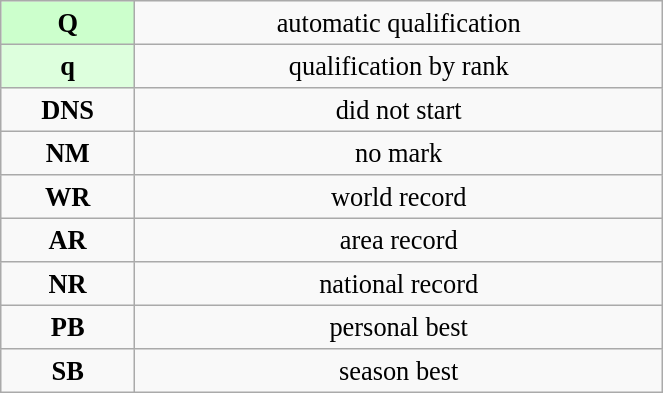<table class="wikitable" style=" text-align:center; font-size:110%;" width="35%">
<tr>
<td bgcolor="ccffcc"><strong>Q</strong></td>
<td>automatic qualification</td>
</tr>
<tr>
<td bgcolor="ddffdd"><strong>q</strong></td>
<td>qualification by rank</td>
</tr>
<tr>
<td><strong>DNS</strong></td>
<td>did not start</td>
</tr>
<tr>
<td><strong>NM</strong></td>
<td>no mark</td>
</tr>
<tr>
<td><strong>WR</strong></td>
<td>world record</td>
</tr>
<tr>
<td><strong>AR</strong></td>
<td>area record</td>
</tr>
<tr>
<td><strong>NR</strong></td>
<td>national record</td>
</tr>
<tr>
<td><strong>PB</strong></td>
<td>personal best</td>
</tr>
<tr>
<td><strong>SB</strong></td>
<td>season best</td>
</tr>
</table>
